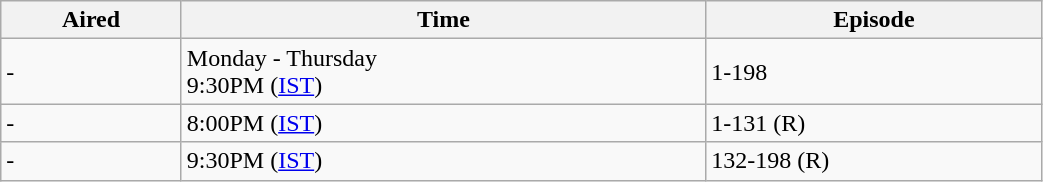<table class="wikitable sortable" style="width:55%;">
<tr>
<th>Aired</th>
<th>Time</th>
<th>Episode</th>
</tr>
<tr>
<td> - </td>
<td>Monday - Thursday <br> 9:30PM (<a href='#'>IST</a>)</td>
<td>1-198</td>
</tr>
<tr>
<td> - </td>
<td>8:00PM (<a href='#'>IST</a>)</td>
<td>1-131 (R)</td>
</tr>
<tr>
<td> -  </td>
<td>9:30PM (<a href='#'>IST</a>)</td>
<td>132-198 (R)</td>
</tr>
</table>
